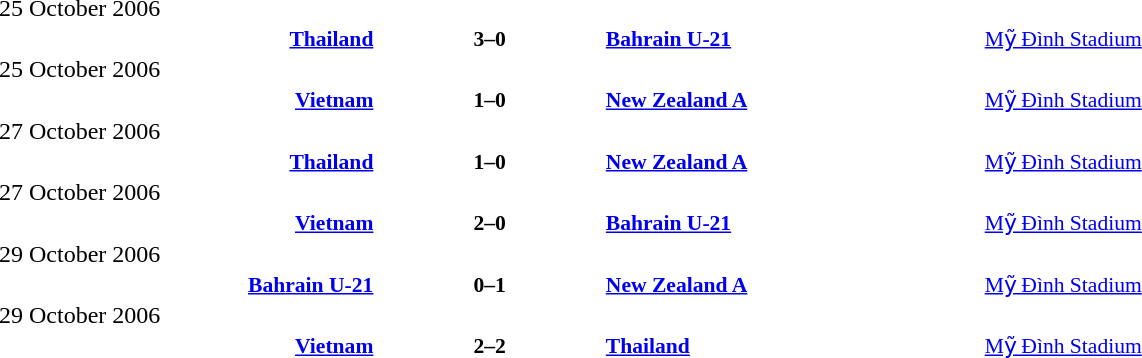<table width=100% cellspacing=1>
<tr>
<th width=20%></th>
<th width=12%></th>
<th width=20%></th>
<th></th>
<th width=33%></th>
</tr>
<tr>
<td>25 October 2006</td>
</tr>
<tr style=font-size:90%>
<td align=right><strong><a href='#'>Thailand</a></strong> </td>
<td align=center><strong>3–0</strong></td>
<td> <strong><a href='#'>Bahrain U-21</a></strong></td>
<td><a href='#'>Mỹ Đình Stadium</a></td>
<td><em></em></td>
</tr>
<tr>
<td>25 October 2006</td>
</tr>
<tr style=font-size:90%>
<td align=right><strong><a href='#'>Vietnam</a></strong> </td>
<td align=center><strong>1–0</strong></td>
<td> <strong><a href='#'>New Zealand A</a></strong></td>
<td><a href='#'>Mỹ Đình Stadium</a></td>
<td><em></em></td>
</tr>
<tr>
<td>27 October 2006</td>
</tr>
<tr style=font-size:90%>
<td align=right><strong><a href='#'>Thailand</a></strong> </td>
<td align=center><strong>1–0</strong></td>
<td> <strong><a href='#'>New Zealand A</a></strong></td>
<td><a href='#'>Mỹ Đình Stadium</a></td>
<td><em></em></td>
</tr>
<tr>
<td>27 October 2006</td>
</tr>
<tr style=font-size:90%>
<td align=right><strong><a href='#'>Vietnam</a></strong> </td>
<td align=center><strong>2–0</strong></td>
<td> <strong><a href='#'>Bahrain U-21</a></strong></td>
<td><a href='#'>Mỹ Đình Stadium</a></td>
<td><em></em></td>
</tr>
<tr>
<td>29 October 2006</td>
</tr>
<tr style=font-size:90%>
<td align=right><strong><a href='#'>Bahrain U-21</a></strong> </td>
<td align=center><strong>0–1</strong></td>
<td> <strong><a href='#'>New Zealand A</a></strong></td>
<td><a href='#'>Mỹ Đình Stadium</a></td>
<td><em></em></td>
</tr>
<tr>
<td>29 October 2006</td>
</tr>
<tr style=font-size:90%>
<td align=right><strong><a href='#'>Vietnam</a></strong> </td>
<td align=center><strong>2–2</strong></td>
<td> <strong><a href='#'>Thailand</a></strong></td>
<td><a href='#'>Mỹ Đình Stadium</a></td>
<td><em></em></td>
</tr>
</table>
